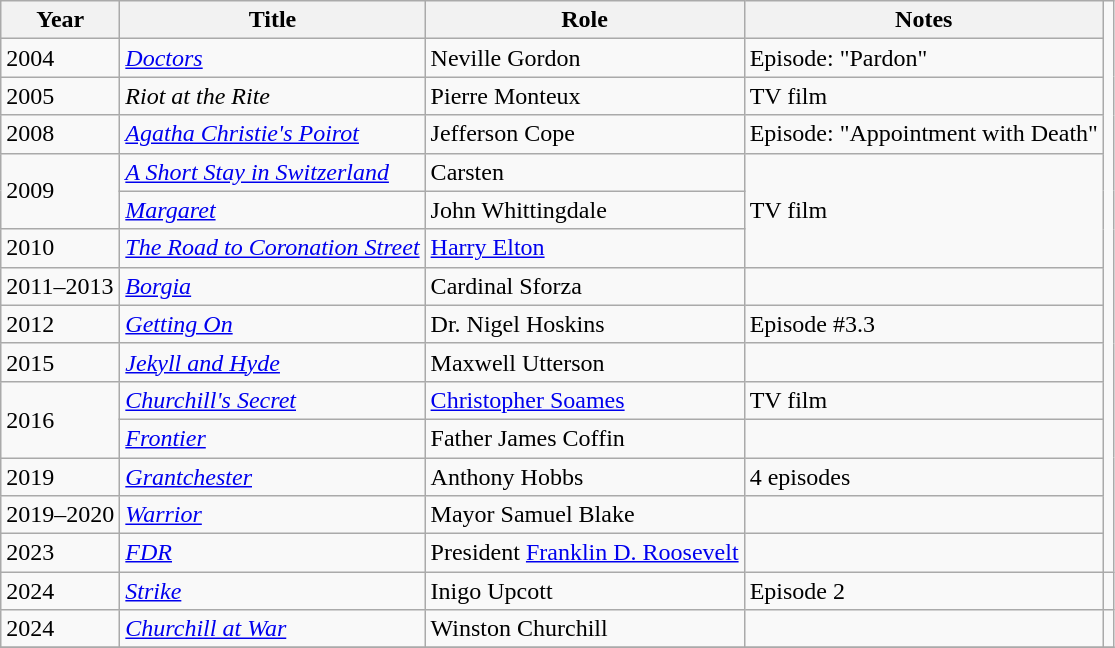<table class="wikitable">
<tr>
<th>Year</th>
<th>Title</th>
<th>Role</th>
<th>Notes</th>
</tr>
<tr>
<td>2004</td>
<td><em><a href='#'>Doctors</a></em></td>
<td>Neville Gordon</td>
<td>Episode: "Pardon"</td>
</tr>
<tr>
<td>2005</td>
<td><em>Riot at the Rite</em></td>
<td>Pierre Monteux</td>
<td>TV film</td>
</tr>
<tr>
<td>2008</td>
<td><em><a href='#'>Agatha Christie's Poirot</a></em></td>
<td>Jefferson Cope</td>
<td>Episode: "Appointment with Death"</td>
</tr>
<tr>
<td rowspan=2>2009</td>
<td><em><a href='#'>A Short Stay in Switzerland</a></em></td>
<td>Carsten</td>
<td rowspan=3>TV film</td>
</tr>
<tr>
<td><em><a href='#'>Margaret</a></em></td>
<td>John Whittingdale</td>
</tr>
<tr>
<td>2010</td>
<td><em><a href='#'>The Road to Coronation Street</a></em></td>
<td><a href='#'>Harry Elton</a></td>
</tr>
<tr>
<td>2011–2013</td>
<td><em><a href='#'>Borgia</a></em></td>
<td>Cardinal Sforza</td>
<td></td>
</tr>
<tr>
<td>2012</td>
<td><em><a href='#'>Getting On</a></em></td>
<td>Dr. Nigel Hoskins</td>
<td>Episode #3.3</td>
</tr>
<tr>
<td>2015</td>
<td><em><a href='#'>Jekyll and Hyde</a></em></td>
<td>Maxwell Utterson</td>
<td></td>
</tr>
<tr>
<td rowspan=2>2016</td>
<td><em><a href='#'>Churchill's Secret</a></em></td>
<td><a href='#'>Christopher Soames</a></td>
<td>TV film</td>
</tr>
<tr>
<td><em><a href='#'>Frontier</a></em></td>
<td>Father James Coffin</td>
<td></td>
</tr>
<tr>
<td>2019</td>
<td><em><a href='#'>Grantchester</a></em></td>
<td>Anthony Hobbs</td>
<td>4 episodes</td>
</tr>
<tr>
<td>2019–2020</td>
<td><em><a href='#'>Warrior</a></em></td>
<td>Mayor Samuel Blake</td>
<td></td>
</tr>
<tr>
<td>2023</td>
<td><em><a href='#'>FDR</a></em></td>
<td>President <a href='#'>Franklin D. Roosevelt</a></td>
<td></td>
</tr>
<tr>
<td>2024</td>
<td><em><a href='#'>Strike</a></em></td>
<td>Inigo Upcott</td>
<td>Episode 2</td>
<td></td>
</tr>
<tr>
<td>2024</td>
<td><em><a href='#'>Churchill at War</a></em></td>
<td>Winston Churchill</td>
<td></td>
<td></td>
</tr>
<tr>
</tr>
</table>
